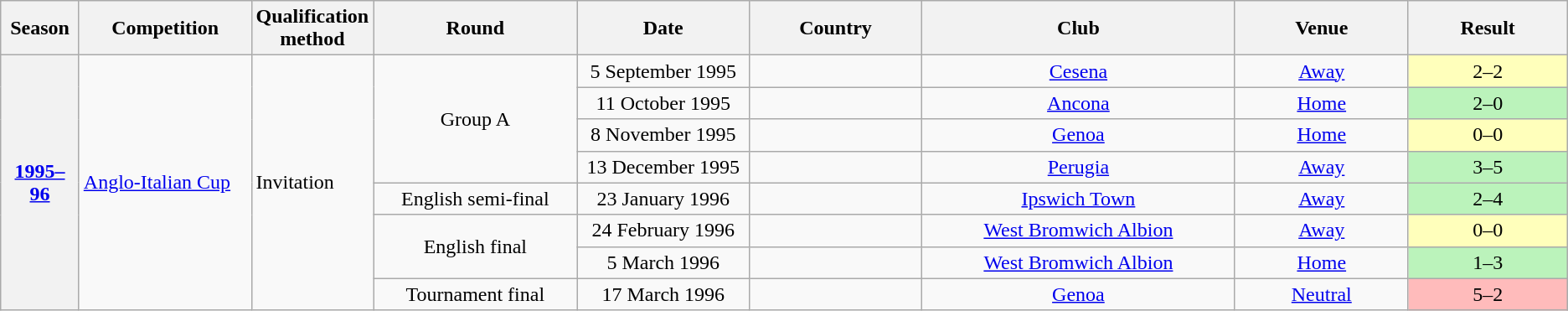<table class="wikitable plainrowheaders">
<tr>
<th scope=col width=5%>Season</th>
<th scope=col width=11%>Competition</th>
<th scope=col width=5%>Qualification method</th>
<th scope=col width=13%>Round</th>
<th scope=col width=11%>Date</th>
<th scope=col width=11%>Country</th>
<th scope=col width=20%>Club</th>
<th scope=col>Venue</th>
<th scope=col>Result</th>
</tr>
<tr>
<th scope=row rowspan=8 style="text-align:center;"><a href='#'>1995–96</a></th>
<td rowspan=8><a href='#'>Anglo-Italian Cup</a></td>
<td rowspan=8>Invitation</td>
<td rowspan=4 align=center>Group A</td>
<td align=center>5 September 1995</td>
<td align=center></td>
<td align=center><a href='#'>Cesena</a></td>
<td align=center><a href='#'>Away</a></td>
<td align=center style="background: #FFFFBB;">2–2</td>
</tr>
<tr>
<td align=center>11 October 1995</td>
<td align=center></td>
<td align=center><a href='#'>Ancona</a></td>
<td align=center><a href='#'>Home</a></td>
<td align=center style="background: #BBF3BB;">2–0</td>
</tr>
<tr>
<td align=center>8 November 1995</td>
<td align=center></td>
<td align=center><a href='#'>Genoa</a></td>
<td align=center><a href='#'>Home</a></td>
<td align=center style="background: #FFFFBB;">0–0</td>
</tr>
<tr>
<td align=center>13 December 1995</td>
<td align=center></td>
<td align=center><a href='#'>Perugia</a></td>
<td align=center><a href='#'>Away</a></td>
<td align=center style="background: #BBF3BB;">3–5</td>
</tr>
<tr>
<td rowspan=1 align=center>English semi-final</td>
<td align=center>23 January 1996</td>
<td align=center></td>
<td align=center><a href='#'>Ipswich Town</a></td>
<td align=center><a href='#'>Away</a></td>
<td align=center style="background: #BBF3BB;">2–4</td>
</tr>
<tr>
<td rowspan=2 align=center>English final</td>
<td align=center>24 February 1996</td>
<td align=center></td>
<td align=center><a href='#'>West Bromwich Albion</a></td>
<td align=center><a href='#'>Away</a></td>
<td align=center style="background: #FFFFBB;">0–0</td>
</tr>
<tr>
<td align=center>5 March 1996</td>
<td align=center></td>
<td align=center><a href='#'>West Bromwich Albion</a></td>
<td align=center><a href='#'>Home</a></td>
<td align=center style="background: #BBF3BB;">1–3</td>
</tr>
<tr>
<td rowspan=1 align=center>Tournament final</td>
<td align=center>17 March 1996</td>
<td align=center></td>
<td align=center><a href='#'>Genoa</a></td>
<td align=center><a href='#'>Neutral</a></td>
<td align=center style="background: #FFBBBB;">5–2</td>
</tr>
</table>
